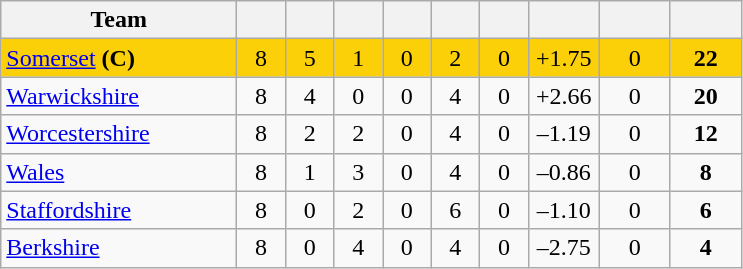<table class="wikitable" style="text-align:center">
<tr>
<th width="150">Team</th>
<th width="25"></th>
<th width="25"></th>
<th width="25"></th>
<th width="25"></th>
<th width="25"></th>
<th width="25"></th>
<th width="40"></th>
<th width="40"></th>
<th width="40"></th>
</tr>
<tr style="background:#fbd009">
<td style="text-align:left"><a href='#'>Somerset</a> <strong>(C)</strong></td>
<td>8</td>
<td>5</td>
<td>1</td>
<td>0</td>
<td>2</td>
<td>0</td>
<td>+1.75</td>
<td>0</td>
<td><strong>22</strong></td>
</tr>
<tr>
<td style="text-align:left"><a href='#'>Warwickshire</a></td>
<td>8</td>
<td>4</td>
<td>0</td>
<td>0</td>
<td>4</td>
<td>0</td>
<td>+2.66</td>
<td>0</td>
<td><strong>20</strong></td>
</tr>
<tr>
<td style="text-align:left"><a href='#'>Worcestershire</a></td>
<td>8</td>
<td>2</td>
<td>2</td>
<td>0</td>
<td>4</td>
<td>0</td>
<td>–1.19</td>
<td>0</td>
<td><strong>12</strong></td>
</tr>
<tr>
<td style="text-align:left"><a href='#'>Wales</a></td>
<td>8</td>
<td>1</td>
<td>3</td>
<td>0</td>
<td>4</td>
<td>0</td>
<td>–0.86</td>
<td>0</td>
<td><strong>8</strong></td>
</tr>
<tr>
<td style="text-align:left"><a href='#'>Staffordshire</a></td>
<td>8</td>
<td>0</td>
<td>2</td>
<td>0</td>
<td>6</td>
<td>0</td>
<td>–1.10</td>
<td>0</td>
<td><strong>6</strong></td>
</tr>
<tr>
<td style="text-align:left"><a href='#'>Berkshire</a></td>
<td>8</td>
<td>0</td>
<td>4</td>
<td>0</td>
<td>4</td>
<td>0</td>
<td>–2.75</td>
<td>0</td>
<td><strong>4</strong></td>
</tr>
</table>
